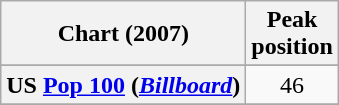<table class="wikitable plainrowheaders sortable" style="text-align:center;">
<tr>
<th scope="col">Chart (2007)</th>
<th scope="col">Peak<br>position</th>
</tr>
<tr>
</tr>
<tr>
</tr>
<tr>
</tr>
<tr>
</tr>
<tr>
</tr>
<tr>
</tr>
<tr>
</tr>
<tr>
</tr>
<tr>
</tr>
<tr>
</tr>
<tr>
</tr>
<tr>
<th scope="row">US <a href='#'>Pop 100</a> (<em><a href='#'>Billboard</a></em>)</th>
<td>46</td>
</tr>
<tr>
</tr>
</table>
